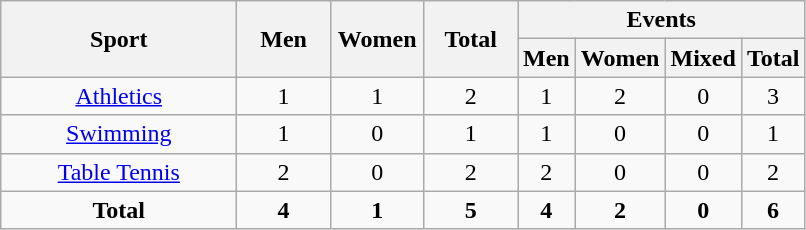<table class="wikitable sortable" style="text-align:center;">
<tr>
<th rowspan="2" width="150">Sport</th>
<th rowspan="2" width="55">Men</th>
<th rowspan="2" width="55">Women</th>
<th rowspan="2" width="55">Total</th>
<th colspan="4">Events</th>
</tr>
<tr>
<th>Men</th>
<th>Women</th>
<th>Mixed</th>
<th>Total</th>
</tr>
<tr>
<td><a href='#'>Athletics</a></td>
<td>1</td>
<td>1</td>
<td>2</td>
<td>1</td>
<td>2</td>
<td>0</td>
<td>3</td>
</tr>
<tr>
<td><a href='#'>Swimming</a></td>
<td>1</td>
<td>0</td>
<td>1</td>
<td>1</td>
<td>0</td>
<td>0</td>
<td>1</td>
</tr>
<tr>
<td><a href='#'>Table Tennis</a></td>
<td>2</td>
<td>0</td>
<td>2</td>
<td>2</td>
<td>0</td>
<td>0</td>
<td>2</td>
</tr>
<tr>
<td><strong>Total</strong></td>
<td><strong>4</strong></td>
<td><strong>1</strong></td>
<td><strong>5</strong></td>
<td><strong>4</strong></td>
<td><strong>2</strong></td>
<td><strong>0</strong></td>
<td><strong>6</strong></td>
</tr>
</table>
